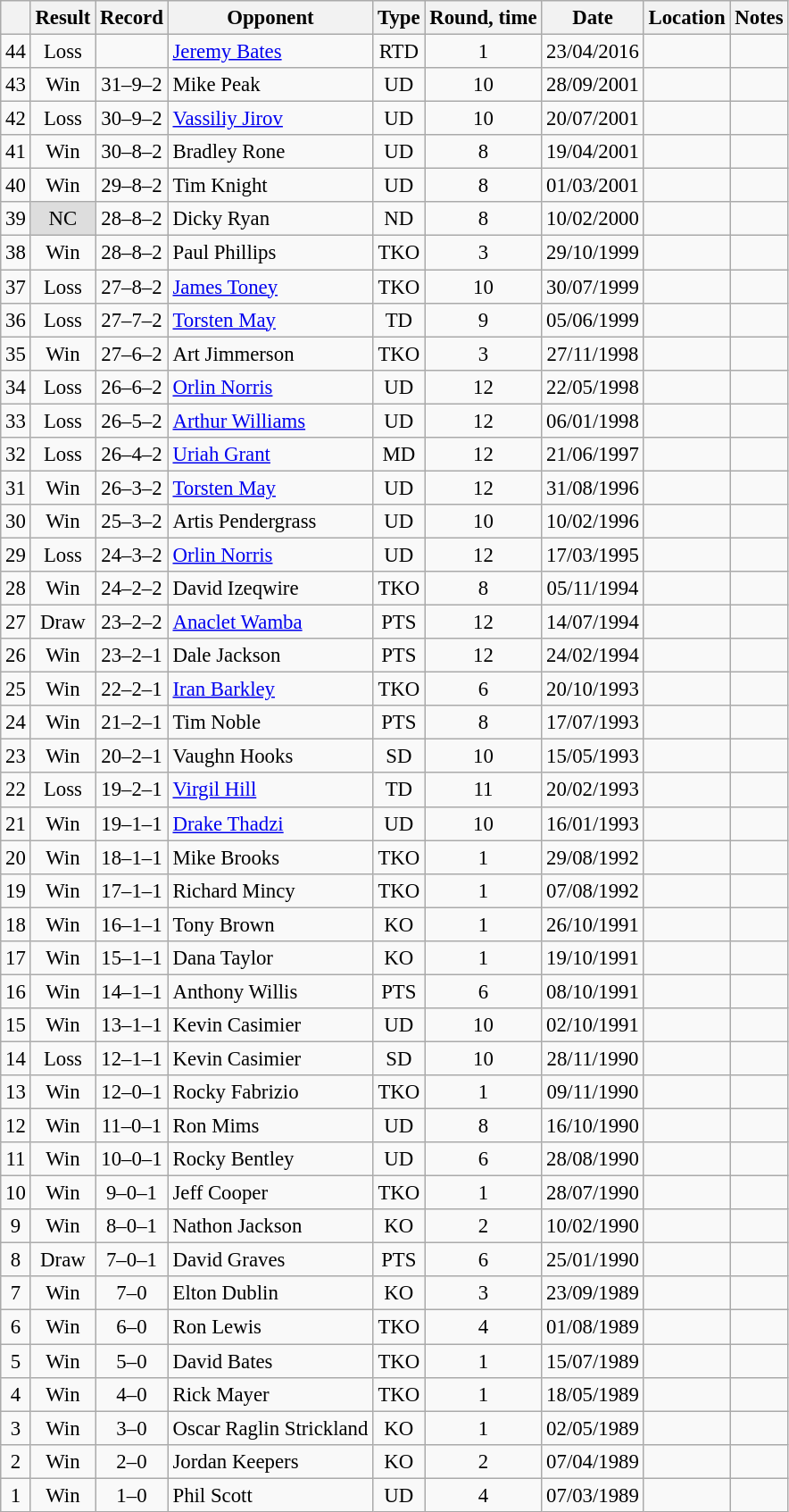<table class="wikitable" style="text-align:center; font-size:95%">
<tr>
<th></th>
<th>Result</th>
<th>Record</th>
<th>Opponent</th>
<th>Type</th>
<th>Round, time</th>
<th>Date</th>
<th>Location</th>
<th>Notes</th>
</tr>
<tr>
<td>44</td>
<td>Loss</td>
<td></td>
<td align=left> <a href='#'>Jeremy Bates</a></td>
<td>RTD</td>
<td>1</td>
<td>23/04/2016</td>
<td align=left> </td>
<td align=left></td>
</tr>
<tr>
<td>43</td>
<td>Win</td>
<td>31–9–2 </td>
<td align=left> Mike Peak</td>
<td>UD</td>
<td>10</td>
<td>28/09/2001</td>
<td align=left> </td>
<td align=left></td>
</tr>
<tr>
<td>42</td>
<td>Loss</td>
<td>30–9–2 </td>
<td align=left> <a href='#'>Vassiliy Jirov</a></td>
<td>UD</td>
<td>10</td>
<td>20/07/2001</td>
<td align=left> </td>
<td align=left></td>
</tr>
<tr>
<td>41</td>
<td>Win</td>
<td>30–8–2 </td>
<td align=left> Bradley Rone</td>
<td>UD</td>
<td>8</td>
<td>19/04/2001</td>
<td align=left> </td>
<td align=left></td>
</tr>
<tr>
<td>40</td>
<td>Win</td>
<td>29–8–2 </td>
<td align=left> Tim Knight</td>
<td>UD</td>
<td>8</td>
<td>01/03/2001</td>
<td align=left> </td>
<td align=left></td>
</tr>
<tr>
<td>39</td>
<td style="background:#DDD">NC</td>
<td>28–8–2 </td>
<td align=left> Dicky Ryan</td>
<td>ND</td>
<td>8</td>
<td>10/02/2000</td>
<td align=left> </td>
<td align=left></td>
</tr>
<tr>
<td>38</td>
<td>Win</td>
<td>28–8–2</td>
<td align=left> Paul Phillips</td>
<td>TKO</td>
<td>3</td>
<td>29/10/1999</td>
<td align=left> </td>
<td align=left></td>
</tr>
<tr>
<td>37</td>
<td>Loss</td>
<td>27–8–2</td>
<td align=left> <a href='#'>James Toney</a></td>
<td>TKO</td>
<td>10</td>
<td>30/07/1999</td>
<td align=left> </td>
<td align=left></td>
</tr>
<tr>
<td>36</td>
<td>Loss</td>
<td>27–7–2</td>
<td align=left> <a href='#'>Torsten May</a></td>
<td>TD</td>
<td>9</td>
<td>05/06/1999</td>
<td align=left> </td>
<td align=left></td>
</tr>
<tr>
<td>35</td>
<td>Win</td>
<td>27–6–2</td>
<td align=left> Art Jimmerson</td>
<td>TKO</td>
<td>3</td>
<td>27/11/1998</td>
<td align=left> </td>
<td align=left></td>
</tr>
<tr>
<td>34</td>
<td>Loss</td>
<td>26–6–2</td>
<td align=left> <a href='#'>Orlin Norris</a></td>
<td>UD</td>
<td>12</td>
<td>22/05/1998</td>
<td align=left> </td>
<td align=left></td>
</tr>
<tr>
<td>33</td>
<td>Loss</td>
<td>26–5–2</td>
<td align=left> <a href='#'>Arthur Williams</a></td>
<td>UD</td>
<td>12</td>
<td>06/01/1998</td>
<td align=left> </td>
<td align=left></td>
</tr>
<tr>
<td>32</td>
<td>Loss</td>
<td>26–4–2</td>
<td align=left> <a href='#'>Uriah Grant</a></td>
<td>MD</td>
<td>12</td>
<td>21/06/1997</td>
<td align=left> </td>
<td align=left></td>
</tr>
<tr>
<td>31</td>
<td>Win</td>
<td>26–3–2</td>
<td align=left> <a href='#'>Torsten May</a></td>
<td>UD</td>
<td>12</td>
<td>31/08/1996</td>
<td align=left> </td>
<td align=left></td>
</tr>
<tr>
<td>30</td>
<td>Win</td>
<td>25–3–2</td>
<td align=left> Artis Pendergrass</td>
<td>UD</td>
<td>10</td>
<td>10/02/1996</td>
<td align=left> </td>
<td align=left></td>
</tr>
<tr>
<td>29</td>
<td>Loss</td>
<td>24–3–2</td>
<td align=left> <a href='#'>Orlin Norris</a></td>
<td>UD</td>
<td>12</td>
<td>17/03/1995</td>
<td align=left> </td>
<td align=left></td>
</tr>
<tr>
<td>28</td>
<td>Win</td>
<td>24–2–2</td>
<td align=left> David Izeqwire</td>
<td>TKO</td>
<td>8</td>
<td>05/11/1994</td>
<td align=left> </td>
<td align=left></td>
</tr>
<tr>
<td>27</td>
<td>Draw</td>
<td>23–2–2</td>
<td align=left> <a href='#'>Anaclet Wamba</a></td>
<td>PTS</td>
<td>12</td>
<td>14/07/1994</td>
<td align=left> </td>
<td align=left></td>
</tr>
<tr>
<td>26</td>
<td>Win</td>
<td>23–2–1</td>
<td align=left> Dale Jackson</td>
<td>PTS</td>
<td>12</td>
<td>24/02/1994</td>
<td align=left> </td>
<td align=left></td>
</tr>
<tr>
<td>25</td>
<td>Win</td>
<td>22–2–1</td>
<td align=left> <a href='#'>Iran Barkley</a></td>
<td>TKO</td>
<td>6</td>
<td>20/10/1993</td>
<td align=left> </td>
<td align=left></td>
</tr>
<tr>
<td>24</td>
<td>Win</td>
<td>21–2–1</td>
<td align=left> Tim Noble</td>
<td>PTS</td>
<td>8</td>
<td>17/07/1993</td>
<td align=left> </td>
<td align=left></td>
</tr>
<tr>
<td>23</td>
<td>Win</td>
<td>20–2–1</td>
<td align=left> Vaughn Hooks</td>
<td>SD</td>
<td>10</td>
<td>15/05/1993</td>
<td align=left> </td>
<td align=left></td>
</tr>
<tr>
<td>22</td>
<td>Loss</td>
<td>19–2–1</td>
<td align=left> <a href='#'>Virgil Hill</a></td>
<td>TD</td>
<td>11</td>
<td>20/02/1993</td>
<td align=left> </td>
<td align=left></td>
</tr>
<tr>
<td>21</td>
<td>Win</td>
<td>19–1–1</td>
<td align=left> <a href='#'>Drake Thadzi</a></td>
<td>UD</td>
<td>10</td>
<td>16/01/1993</td>
<td align=left> </td>
<td align=left></td>
</tr>
<tr>
<td>20</td>
<td>Win</td>
<td>18–1–1</td>
<td align=left> Mike Brooks</td>
<td>TKO</td>
<td>1</td>
<td>29/08/1992</td>
<td align=left> </td>
<td align=left></td>
</tr>
<tr>
<td>19</td>
<td>Win</td>
<td>17–1–1</td>
<td align=left> Richard Mincy</td>
<td>TKO</td>
<td>1</td>
<td>07/08/1992</td>
<td align=left> </td>
<td align=left></td>
</tr>
<tr>
<td>18</td>
<td>Win</td>
<td>16–1–1</td>
<td align=left> Tony Brown</td>
<td>KO</td>
<td>1</td>
<td>26/10/1991</td>
<td align=left> </td>
<td align=left></td>
</tr>
<tr>
<td>17</td>
<td>Win</td>
<td>15–1–1</td>
<td align=left> Dana Taylor</td>
<td>KO</td>
<td>1</td>
<td>19/10/1991</td>
<td align=left> </td>
<td align=left></td>
</tr>
<tr>
<td>16</td>
<td>Win</td>
<td>14–1–1</td>
<td align=left> Anthony Willis</td>
<td>PTS</td>
<td>6</td>
<td>08/10/1991</td>
<td align=left> </td>
<td align=left></td>
</tr>
<tr>
<td>15</td>
<td>Win</td>
<td>13–1–1</td>
<td align=left> Kevin Casimier</td>
<td>UD</td>
<td>10</td>
<td>02/10/1991</td>
<td align=left> </td>
<td align=left></td>
</tr>
<tr>
<td>14</td>
<td>Loss</td>
<td>12–1–1</td>
<td align=left> Kevin Casimier</td>
<td>SD</td>
<td>10</td>
<td>28/11/1990</td>
<td align=left> </td>
<td align=left></td>
</tr>
<tr>
<td>13</td>
<td>Win</td>
<td>12–0–1</td>
<td align=left> Rocky Fabrizio</td>
<td>TKO</td>
<td>1</td>
<td>09/11/1990</td>
<td align=left> </td>
<td align=left></td>
</tr>
<tr>
<td>12</td>
<td>Win</td>
<td>11–0–1</td>
<td align=left> Ron Mims</td>
<td>UD</td>
<td>8</td>
<td>16/10/1990</td>
<td align=left> </td>
<td align=left></td>
</tr>
<tr>
<td>11</td>
<td>Win</td>
<td>10–0–1</td>
<td align=left> Rocky Bentley</td>
<td>UD</td>
<td>6</td>
<td>28/08/1990</td>
<td align=left> </td>
<td align=left></td>
</tr>
<tr>
<td>10</td>
<td>Win</td>
<td>9–0–1</td>
<td align=left> Jeff Cooper</td>
<td>TKO</td>
<td>1</td>
<td>28/07/1990</td>
<td align=left> </td>
<td align=left></td>
</tr>
<tr>
<td>9</td>
<td>Win</td>
<td>8–0–1</td>
<td align=left> Nathon Jackson</td>
<td>KO</td>
<td>2</td>
<td>10/02/1990</td>
<td align=left> </td>
<td align=left></td>
</tr>
<tr>
<td>8</td>
<td>Draw</td>
<td>7–0–1</td>
<td align=left> David Graves</td>
<td>PTS</td>
<td>6</td>
<td>25/01/1990</td>
<td align=left> </td>
<td align=left></td>
</tr>
<tr>
<td>7</td>
<td>Win</td>
<td>7–0</td>
<td align=left> Elton Dublin</td>
<td>KO</td>
<td>3</td>
<td>23/09/1989</td>
<td align=left> </td>
<td align=left></td>
</tr>
<tr>
<td>6</td>
<td>Win</td>
<td>6–0</td>
<td align=left> Ron Lewis</td>
<td>TKO</td>
<td>4</td>
<td>01/08/1989</td>
<td align=left> </td>
<td align=left></td>
</tr>
<tr>
<td>5</td>
<td>Win</td>
<td>5–0</td>
<td align=left> David Bates</td>
<td>TKO</td>
<td>1</td>
<td>15/07/1989</td>
<td align=left> </td>
<td align=left></td>
</tr>
<tr>
<td>4</td>
<td>Win</td>
<td>4–0</td>
<td align=left> Rick Mayer</td>
<td>TKO</td>
<td>1</td>
<td>18/05/1989</td>
<td align=left> </td>
<td align=left></td>
</tr>
<tr>
<td>3</td>
<td>Win</td>
<td>3–0</td>
<td align=left> Oscar Raglin Strickland</td>
<td>KO</td>
<td>1</td>
<td>02/05/1989</td>
<td align=left> </td>
<td align=left></td>
</tr>
<tr>
<td>2</td>
<td>Win</td>
<td>2–0</td>
<td align=left> Jordan Keepers</td>
<td>KO</td>
<td>2</td>
<td>07/04/1989</td>
<td align=left> </td>
<td align=left></td>
</tr>
<tr>
<td>1</td>
<td>Win</td>
<td>1–0</td>
<td align=left> Phil Scott</td>
<td>UD</td>
<td>4</td>
<td>07/03/1989</td>
<td align=left> </td>
<td align=left></td>
</tr>
</table>
